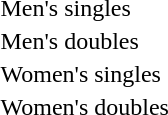<table>
<tr>
<td>Men's singles<br></td>
<td></td>
<td></td>
<td></td>
</tr>
<tr valign="top">
<td>Men's doubles<br></td>
<td></td>
<td></td>
<td></td>
</tr>
<tr>
<td>Women's singles<br></td>
<td></td>
<td></td>
<td></td>
</tr>
<tr valign="top">
<td>Women's doubles<br></td>
<td></td>
<td></td>
<td></td>
</tr>
</table>
